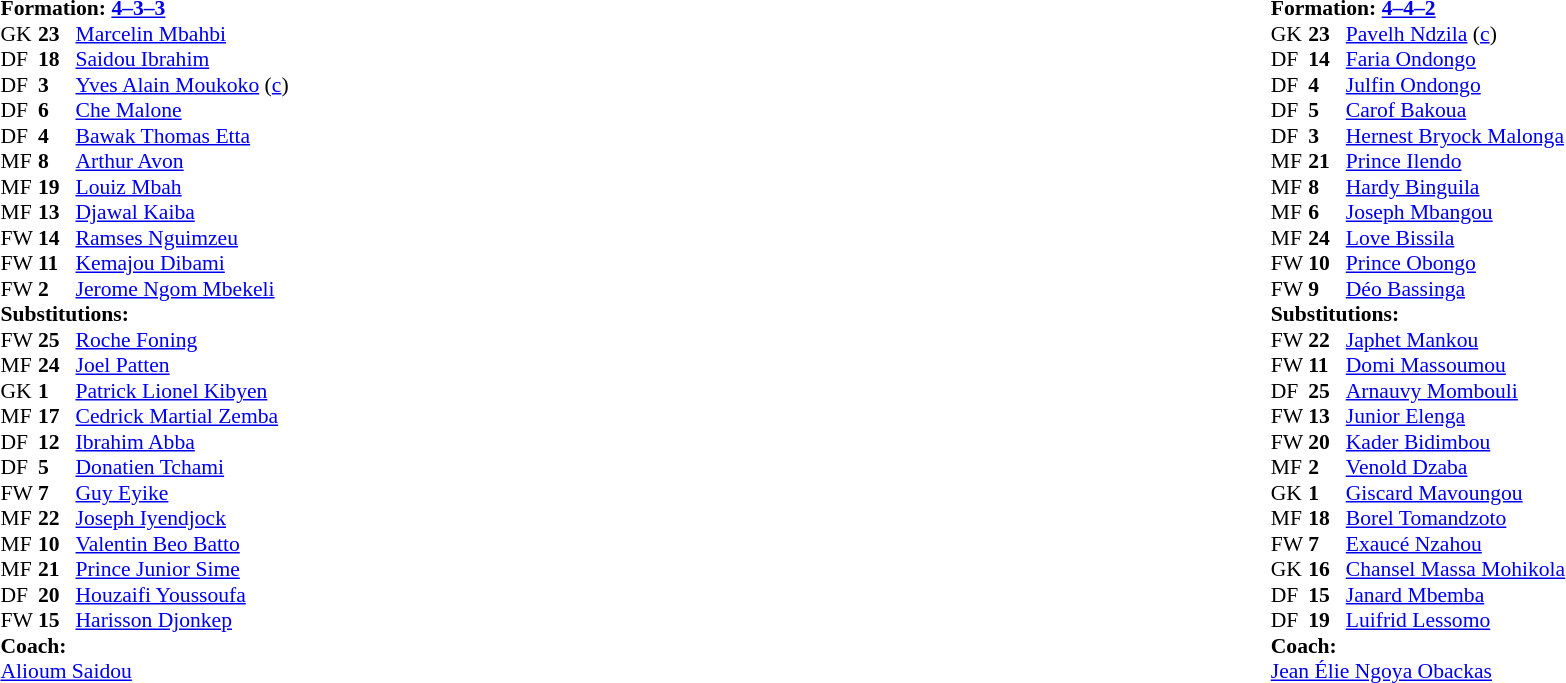<table width="100%">
<tr>
<td valign="top" width="40%"><br><table style="font-size:90%" cellspacing="0" cellpadding="0">
<tr>
<td colspan=4><strong>Formation: <a href='#'>4–3–3</a></strong></td>
</tr>
<tr>
<th width=25></th>
<th width=25></th>
</tr>
<tr>
<td>GK</td>
<td><strong>23</strong></td>
<td><a href='#'>Marcelin Mbahbi</a></td>
</tr>
<tr>
<td>DF</td>
<td><strong>18</strong></td>
<td><a href='#'>Saidou Ibrahim</a></td>
</tr>
<tr>
<td>DF</td>
<td><strong>3</strong></td>
<td><a href='#'>Yves Alain Moukoko</a> (<a href='#'>c</a>)</td>
</tr>
<tr>
<td>DF</td>
<td><strong>6</strong></td>
<td><a href='#'>Che Malone</a></td>
</tr>
<tr>
<td>DF</td>
<td><strong>4</strong></td>
<td><a href='#'>Bawak Thomas Etta</a></td>
</tr>
<tr>
<td>MF</td>
<td><strong>8</strong></td>
<td><a href='#'>Arthur Avon</a></td>
<td></td>
<td></td>
</tr>
<tr>
<td>MF</td>
<td><strong>19</strong></td>
<td><a href='#'>Louiz Mbah</a></td>
</tr>
<tr>
<td>MF</td>
<td><strong>13</strong></td>
<td><a href='#'>Djawal Kaiba</a></td>
</tr>
<tr>
<td>FW</td>
<td><strong>14</strong></td>
<td><a href='#'>Ramses Nguimzeu</a></td>
</tr>
<tr>
<td>FW</td>
<td><strong>11</strong></td>
<td><a href='#'>Kemajou Dibami</a></td>
<td></td>
<td></td>
</tr>
<tr>
<td>FW</td>
<td><strong>2</strong></td>
<td><a href='#'>Jerome Ngom Mbekeli</a></td>
</tr>
<tr>
<td colspan=3><strong>Substitutions:</strong></td>
</tr>
<tr>
<td>FW</td>
<td><strong>25</strong></td>
<td><a href='#'>Roche Foning</a></td>
</tr>
<tr>
<td>MF</td>
<td><strong>24</strong></td>
<td><a href='#'>Joel Patten</a></td>
</tr>
<tr>
<td>GK</td>
<td><strong>1</strong></td>
<td><a href='#'>Patrick Lionel Kibyen</a></td>
</tr>
<tr>
<td>MF</td>
<td><strong>17</strong></td>
<td><a href='#'>Cedrick Martial Zemba</a></td>
</tr>
<tr>
<td>DF</td>
<td><strong>12</strong></td>
<td><a href='#'>Ibrahim Abba</a></td>
</tr>
<tr>
<td>DF</td>
<td><strong>5</strong></td>
<td><a href='#'>Donatien Tchami</a></td>
</tr>
<tr>
<td>FW</td>
<td><strong>7</strong></td>
<td><a href='#'>Guy Eyike</a></td>
</tr>
<tr>
<td>MF</td>
<td><strong>22</strong></td>
<td><a href='#'>Joseph Iyendjock</a></td>
</tr>
<tr>
<td>MF</td>
<td><strong>10</strong></td>
<td><a href='#'>Valentin Beo Batto</a></td>
<td></td>
<td></td>
</tr>
<tr>
<td>MF</td>
<td><strong>21</strong></td>
<td><a href='#'>Prince Junior Sime</a></td>
</tr>
<tr>
<td>DF</td>
<td><strong>20</strong></td>
<td><a href='#'>Houzaifi Youssoufa</a></td>
</tr>
<tr>
<td>FW</td>
<td><strong>15</strong></td>
<td><a href='#'>Harisson Djonkep</a></td>
<td></td>
<td></td>
</tr>
<tr>
<td colspan=3><strong>Coach:</strong></td>
</tr>
<tr>
<td colspan=3> <a href='#'>Alioum Saidou</a></td>
</tr>
</table>
</td>
<td valign="top"></td>
<td valign="top" width="50%"><br><table style="font-size:90%; margin:auto" cellspacing="0" cellpadding="0">
<tr>
<td colspan=4><strong>Formation: <a href='#'>4–4–2</a></strong></td>
</tr>
<tr>
<th width=25></th>
<th width=25></th>
</tr>
<tr>
<td>GK</td>
<td><strong>23</strong></td>
<td><a href='#'>Pavelh Ndzila</a> (<a href='#'>c</a>)</td>
</tr>
<tr>
<td>DF</td>
<td><strong>14</strong></td>
<td><a href='#'>Faria Ondongo</a></td>
</tr>
<tr>
<td>DF</td>
<td><strong>4</strong></td>
<td><a href='#'>Julfin Ondongo</a></td>
<td></td>
<td></td>
</tr>
<tr>
<td>DF</td>
<td><strong>5</strong></td>
<td><a href='#'>Carof Bakoua</a></td>
<td></td>
<td></td>
</tr>
<tr>
<td>DF</td>
<td><strong>3</strong></td>
<td><a href='#'>Hernest Bryock Malonga</a></td>
</tr>
<tr>
<td>MF</td>
<td><strong>21</strong></td>
<td><a href='#'>Prince Ilendo</a></td>
<td></td>
<td></td>
</tr>
<tr>
<td>MF</td>
<td><strong>8</strong></td>
<td><a href='#'>Hardy Binguila</a></td>
</tr>
<tr>
<td>MF</td>
<td><strong>6</strong></td>
<td><a href='#'>Joseph Mbangou</a></td>
</tr>
<tr>
<td>MF</td>
<td><strong>24</strong></td>
<td><a href='#'>Love Bissila</a></td>
<td></td>
<td></td>
</tr>
<tr>
<td>FW</td>
<td><strong>10</strong></td>
<td><a href='#'>Prince Obongo</a></td>
<td></td>
<td></td>
</tr>
<tr>
<td>FW</td>
<td><strong>9</strong></td>
<td><a href='#'>Déo Bassinga</a></td>
<td></td>
</tr>
<tr>
<td colspan=3><strong>Substitutions:</strong></td>
</tr>
<tr>
<td>FW</td>
<td><strong>22</strong></td>
<td><a href='#'>Japhet Mankou</a></td>
</tr>
<tr>
<td>FW</td>
<td><strong>11</strong></td>
<td><a href='#'>Domi Massoumou</a></td>
<td></td>
<td></td>
</tr>
<tr>
<td>DF</td>
<td><strong>25</strong></td>
<td><a href='#'>Arnauvy Mombouli</a></td>
<td></td>
<td></td>
</tr>
<tr>
<td>FW</td>
<td><strong>13</strong></td>
<td><a href='#'>Junior Elenga</a></td>
</tr>
<tr>
<td>FW</td>
<td><strong>20</strong></td>
<td><a href='#'>Kader Bidimbou</a></td>
<td></td>
<td></td>
</tr>
<tr>
<td>MF</td>
<td><strong>2</strong></td>
<td><a href='#'>Venold Dzaba</a></td>
</tr>
<tr>
<td>GK</td>
<td><strong>1</strong></td>
<td><a href='#'>Giscard Mavoungou</a></td>
</tr>
<tr>
<td>MF</td>
<td><strong>18</strong></td>
<td><a href='#'>Borel Tomandzoto</a></td>
<td></td>
<td></td>
</tr>
<tr>
<td>FW</td>
<td><strong>7</strong></td>
<td><a href='#'>Exaucé Nzahou</a></td>
</tr>
<tr>
<td>GK</td>
<td><strong>16</strong></td>
<td><a href='#'>Chansel Massa Mohikola</a></td>
</tr>
<tr>
<td>DF</td>
<td><strong>15</strong></td>
<td><a href='#'>Janard Mbemba</a></td>
<td></td>
<td></td>
</tr>
<tr>
<td>DF</td>
<td><strong>19</strong></td>
<td><a href='#'>Luifrid Lessomo</a></td>
</tr>
<tr>
<td colspan=3><strong>Coach:</strong></td>
</tr>
<tr>
<td colspan=3> <a href='#'>Jean Élie Ngoya Obackas</a></td>
</tr>
</table>
</td>
</tr>
</table>
